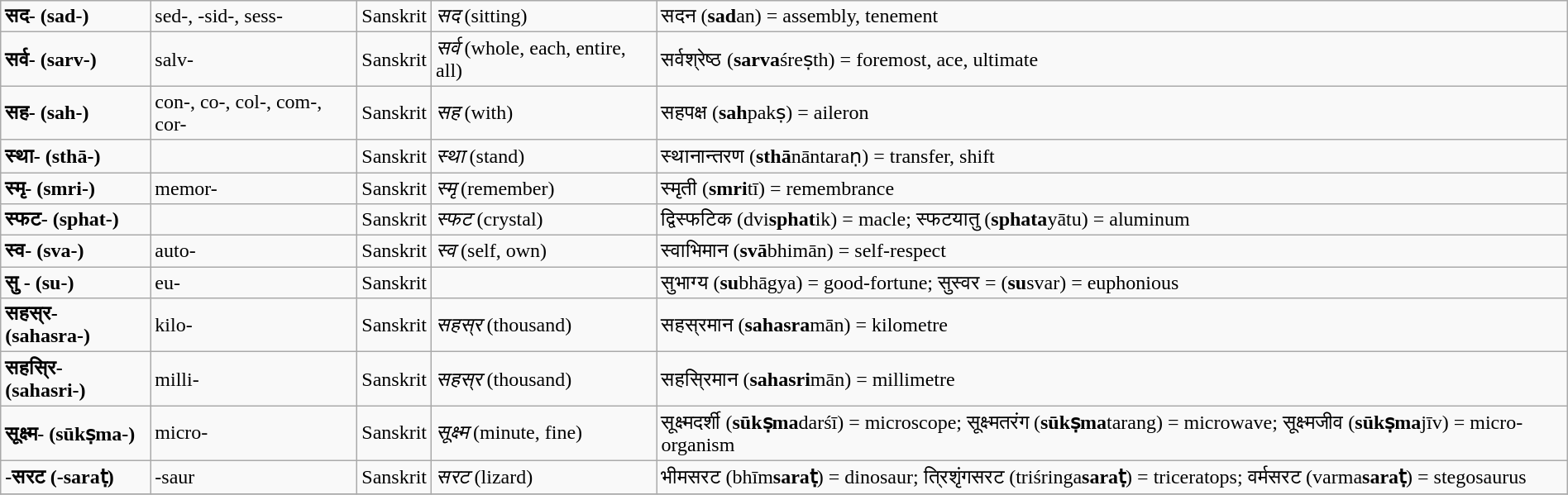<table class="wikitable sortable" width="100%">
<tr>
<td><strong>सद- (sad-)</strong></td>
<td>sed-, -sid-, sess-</td>
<td>Sanskrit</td>
<td><em>सद</em> (sitting)</td>
<td>सदन (<strong>sad</strong>an) = assembly, tenement</td>
</tr>
<tr>
<td><strong>सर्व- (sarv-)</strong></td>
<td>salv-</td>
<td>Sanskrit</td>
<td><em>सर्व</em> (whole, each, entire, all)</td>
<td>सर्वश्रेष्ठ (<strong>sarva</strong>śreṣth) = foremost, ace, ultimate</td>
</tr>
<tr>
<td><strong>सह- (sah-)</strong></td>
<td>con-, co-, col-, com-, cor-</td>
<td>Sanskrit</td>
<td><em>सह</em> (with)</td>
<td>सहपक्ष (<strong>sah</strong>pakṣ) = aileron</td>
</tr>
<tr>
<td><strong>स्था- (sthā-)</strong></td>
<td></td>
<td>Sanskrit</td>
<td><em>स्था</em> (stand)</td>
<td>स्थानान्तरण (<strong>sthā</strong>nāntaraṇ) = transfer, shift</td>
</tr>
<tr>
<td><strong>स्मृ- (smri-)</strong></td>
<td>memor-</td>
<td>Sanskrit</td>
<td><em>स्मृ</em> (remember)</td>
<td>स्मृती (<strong>smri</strong>tī) = remembrance</td>
</tr>
<tr>
<td><strong>स्फट- (sphat-)</strong></td>
<td></td>
<td>Sanskrit</td>
<td><em>स्फट</em> (crystal)</td>
<td>द्विस्फटिक (dvi<strong>sphat</strong>ik) = macle; स्फटयातु (<strong>sphata</strong>yātu) = aluminum</td>
</tr>
<tr>
<td><strong>स्व- (sva-)</strong></td>
<td>auto-</td>
<td>Sanskrit</td>
<td><em>स्व</em> (self, own)</td>
<td>स्वाभिमान (<strong>svā</strong>bhimān) = self-respect</td>
</tr>
<tr>
<td><strong>सु - (su-)</strong></td>
<td>eu-</td>
<td>Sanskrit</td>
<td></td>
<td>सुभाग्य  (<strong>su</strong>bhāgya) = good-fortune; सुस्वर = (<strong>su</strong>svar) = euphonious</td>
</tr>
<tr>
<td><strong>सहस्र- (sahasra-)</strong></td>
<td>kilo-</td>
<td>Sanskrit</td>
<td><em>सहस्र</em> (thousand)</td>
<td>सहस्रमान (<strong>sahasra</strong>mān) = kilometre</td>
</tr>
<tr>
<td><strong>सहस्रि- (sahasri-)</strong></td>
<td>milli-</td>
<td>Sanskrit</td>
<td><em>सहस्र</em> (thousand)</td>
<td>सहस्रिमान (<strong>sahasri</strong>mān) = millimetre</td>
</tr>
<tr>
<td><strong>सूक्ष्म- (sūkṣma-)</strong></td>
<td>micro-</td>
<td>Sanskrit</td>
<td><em>सूक्ष्म</em> (minute, fine)</td>
<td>सूक्ष्मदर्शी (<strong>sūkṣma</strong>darśī) = microscope; सूक्ष्मतरंग (<strong>sūkṣma</strong>tarang) = microwave; सूक्ष्मजीव (<strong>sūkṣma</strong>jīv) = micro-organism</td>
</tr>
<tr>
<td><strong>-सरट (-saraṭ)</strong></td>
<td>-saur</td>
<td>Sanskrit</td>
<td><em>सरट</em> (lizard)</td>
<td>भीमसरट (bhīm<strong>saraṭ</strong>) = dinosaur; त्रिशृंगसरट (triśringa<strong>saraṭ</strong>) = triceratops; वर्मसरट (varma<strong>saraṭ</strong>) = stegosaurus</td>
</tr>
<tr>
</tr>
</table>
